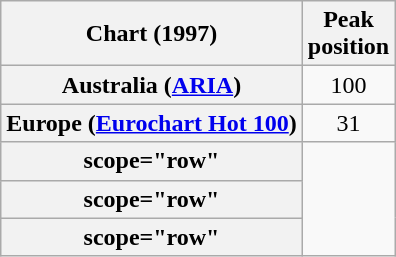<table class="wikitable sortable plainrowheaders" style="text-align:center">
<tr>
<th scope="col">Chart (1997)</th>
<th scope="col">Peak<br>position</th>
</tr>
<tr>
<th scope="row">Australia (<a href='#'>ARIA</a>)</th>
<td>100</td>
</tr>
<tr>
<th scope="row">Europe (<a href='#'>Eurochart Hot 100</a>)</th>
<td>31</td>
</tr>
<tr>
<th>scope="row"</th>
</tr>
<tr>
<th>scope="row"</th>
</tr>
<tr>
<th>scope="row"</th>
</tr>
</table>
